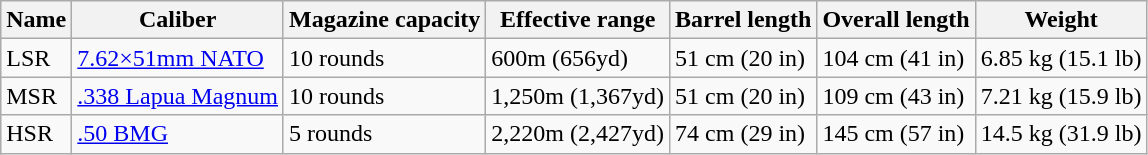<table class="wikitable">
<tr>
<th>Name</th>
<th>Caliber</th>
<th>Magazine capacity</th>
<th>Effective range</th>
<th>Barrel length</th>
<th>Overall length</th>
<th>Weight</th>
</tr>
<tr>
<td>LSR</td>
<td><a href='#'>7.62×51mm NATO</a></td>
<td>10 rounds</td>
<td>600m (656yd)</td>
<td>51 cm (20 in)</td>
<td>104 cm (41 in)</td>
<td>6.85 kg (15.1 lb)</td>
</tr>
<tr>
<td>MSR</td>
<td><a href='#'>.338 Lapua Magnum</a></td>
<td>10 rounds</td>
<td>1,250m (1,367yd)</td>
<td>51 cm (20 in)</td>
<td>109 cm (43 in)</td>
<td>7.21 kg (15.9 lb)</td>
</tr>
<tr>
<td>HSR</td>
<td><a href='#'>.50 BMG</a></td>
<td>5 rounds</td>
<td>2,220m (2,427yd)</td>
<td>74 cm (29 in)</td>
<td>145 cm (57 in)</td>
<td>14.5 kg (31.9 lb)</td>
</tr>
</table>
